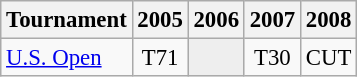<table class="wikitable" style="font-size:95%;text-align:center;">
<tr>
<th>Tournament</th>
<th>2005</th>
<th>2006</th>
<th>2007</th>
<th>2008</th>
</tr>
<tr>
<td align=left><a href='#'>U.S. Open</a></td>
<td>T71</td>
<td style="background:#eeeeee;"></td>
<td>T30</td>
<td>CUT</td>
</tr>
</table>
